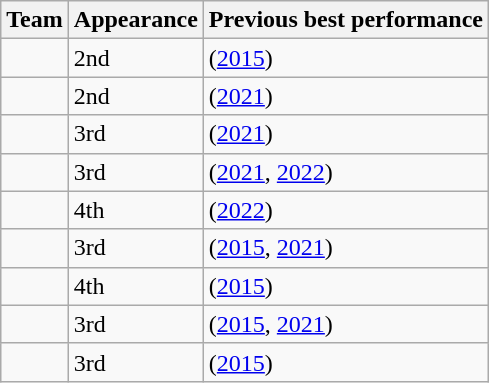<table class="wikitable sortable">
<tr>
<th>Team</th>
<th data-sort-type="number">Appearance</th>
<th>Previous best performance</th>
</tr>
<tr>
<td></td>
<td>2nd</td>
<td> (<a href='#'>2015</a>)</td>
</tr>
<tr>
<td></td>
<td>2nd</td>
<td> (<a href='#'>2021</a>)</td>
</tr>
<tr>
<td></td>
<td>3rd</td>
<td> (<a href='#'>2021</a>)</td>
</tr>
<tr>
<td></td>
<td>3rd</td>
<td> (<a href='#'>2021</a>, <a href='#'>2022</a>)</td>
</tr>
<tr>
<td></td>
<td>4th</td>
<td> (<a href='#'>2022</a>)</td>
</tr>
<tr>
<td></td>
<td>3rd</td>
<td> (<a href='#'>2015</a>, <a href='#'>2021</a>)</td>
</tr>
<tr>
<td></td>
<td>4th</td>
<td> (<a href='#'>2015</a>)</td>
</tr>
<tr>
<td></td>
<td>3rd</td>
<td> (<a href='#'>2015</a>, <a href='#'>2021</a>)</td>
</tr>
<tr>
<td></td>
<td>3rd</td>
<td> (<a href='#'>2015</a>)</td>
</tr>
</table>
